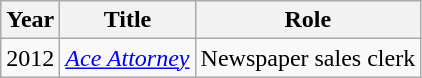<table class="wikitable">
<tr>
<th>Year</th>
<th>Title</th>
<th>Role</th>
</tr>
<tr>
<td>2012</td>
<td><em><a href='#'>Ace Attorney</a></em></td>
<td>Newspaper sales clerk</td>
</tr>
</table>
